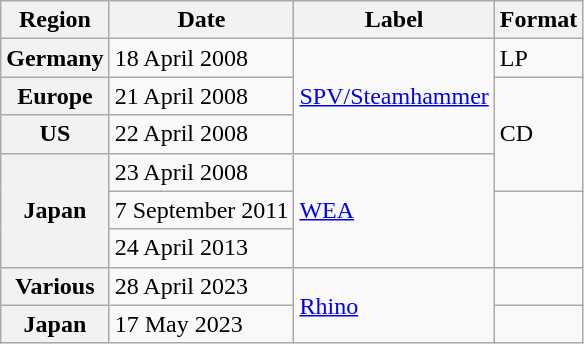<table class="wikitable plainrowheaders">
<tr>
<th scope="col">Region</th>
<th scope="col">Date</th>
<th scope="col">Label</th>
<th scope="col">Format</th>
</tr>
<tr>
<th scope="row">Germany</th>
<td scope="row">18 April 2008</td>
<td rowspan="3" scope="row"><a href='#'>SPV/Steamhammer</a></td>
<td scope="row">LP</td>
</tr>
<tr>
<th scope="row">Europe</th>
<td scope="row">21 April 2008</td>
<td rowspan="3" scope="row">CD</td>
</tr>
<tr>
<th scope="row">US</th>
<td scope="row">22 April 2008</td>
</tr>
<tr>
<th rowspan="3" scope="row">Japan</th>
<td scope="row">23 April 2008</td>
<td rowspan="3" scope="row"><a href='#'>WEA</a></td>
</tr>
<tr>
<td scope="row">7 September 2011</td>
<td rowspan="2" scope="row"></td>
</tr>
<tr>
<td scope="row">24 April 2013</td>
</tr>
<tr>
<th scope="row">Various</th>
<td scope="row">28 April 2023</td>
<td rowspan="2" scope="row"><a href='#'>Rhino</a></td>
<td scope="row"></td>
</tr>
<tr>
<th scope="row">Japan</th>
<td scope="row">17 May 2023</td>
<td scope="row"></td>
</tr>
</table>
